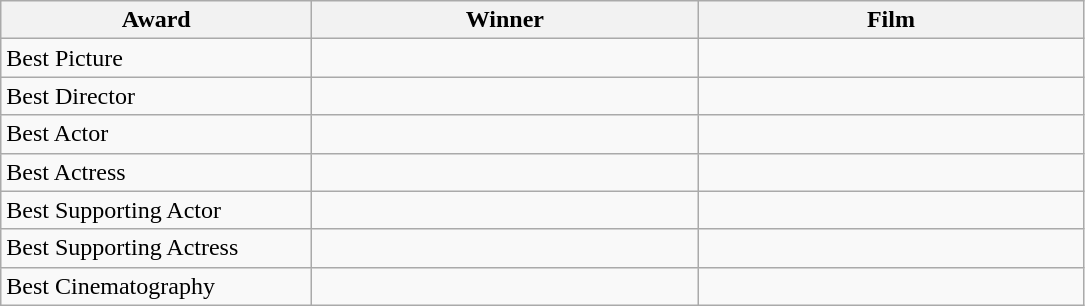<table class="wikitable">
<tr>
<th width="200"><strong>Award</strong></th>
<th width="250"><strong>Winner</strong></th>
<th width="250"><strong>Film</strong></th>
</tr>
<tr>
<td>Best Picture</td>
<td></td>
<td></td>
</tr>
<tr>
<td>Best Director</td>
<td></td>
<td></td>
</tr>
<tr>
<td>Best Actor</td>
<td></td>
<td></td>
</tr>
<tr>
<td>Best Actress</td>
<td></td>
<td></td>
</tr>
<tr>
<td>Best Supporting Actor</td>
<td></td>
<td></td>
</tr>
<tr>
<td>Best Supporting Actress</td>
<td></td>
<td></td>
</tr>
<tr>
<td>Best Cinematography</td>
<td></td>
<td></td>
</tr>
</table>
